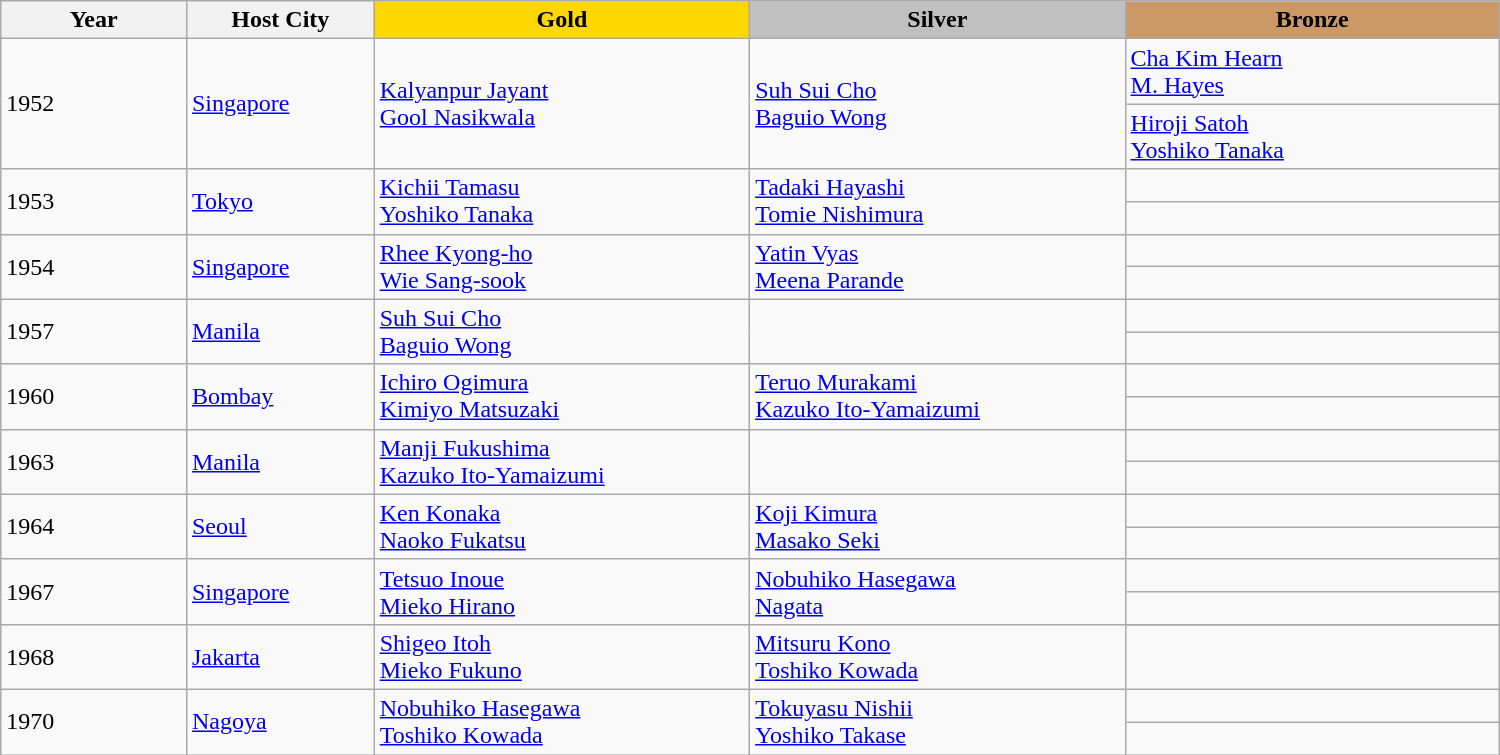<table class="wikitable" style="text-align:left; width:1000px;">
<tr>
<th width="120">Year</th>
<th width="120">Host City</th>
<th width="250" style="background-color: gold">Gold</th>
<th width="250" style="background-color: silver">Silver</th>
<th width="250" style="background-color: #cc9966">Bronze</th>
</tr>
<tr>
<td rowspan=2>1952</td>
<td rowspan=2><a href='#'>Singapore</a></td>
<td rowspan=2> <a href='#'>Kalyanpur Jayant</a><br> <a href='#'>Gool Nasikwala</a></td>
<td rowspan=2> <a href='#'>Suh Sui Cho</a><br> <a href='#'>Baguio Wong</a></td>
<td> <a href='#'>Cha Kim Hearn</a><br> <a href='#'>M. Hayes</a></td>
</tr>
<tr>
<td> <a href='#'>Hiroji Satoh</a><br> <a href='#'>Yoshiko Tanaka</a></td>
</tr>
<tr>
<td rowspan=2>1953</td>
<td rowspan=2><a href='#'>Tokyo</a></td>
<td rowspan=2> <a href='#'>Kichii Tamasu</a><br> <a href='#'>Yoshiko Tanaka</a></td>
<td rowspan=2> <a href='#'>Tadaki Hayashi</a><br> <a href='#'>Tomie Nishimura</a></td>
<td></td>
</tr>
<tr>
<td></td>
</tr>
<tr>
<td rowspan=2>1954</td>
<td rowspan=2><a href='#'>Singapore</a></td>
<td rowspan=2> <a href='#'>Rhee Kyong-ho</a><br> <a href='#'>Wie Sang-sook</a></td>
<td rowspan=2> <a href='#'>Yatin Vyas</a><br> <a href='#'>Meena Parande</a></td>
<td></td>
</tr>
<tr>
<td></td>
</tr>
<tr>
<td rowspan=2>1957</td>
<td rowspan=2><a href='#'>Manila</a></td>
<td rowspan=2> <a href='#'>Suh Sui Cho</a><br> <a href='#'>Baguio Wong</a></td>
<td rowspan=2></td>
<td></td>
</tr>
<tr>
<td></td>
</tr>
<tr>
<td rowspan=2>1960</td>
<td rowspan=2><a href='#'>Bombay</a></td>
<td rowspan=2> <a href='#'>Ichiro Ogimura</a><br> <a href='#'>Kimiyo Matsuzaki</a></td>
<td rowspan=2> <a href='#'>Teruo Murakami</a><br> <a href='#'>Kazuko Ito-Yamaizumi</a></td>
<td></td>
</tr>
<tr>
<td></td>
</tr>
<tr>
<td rowspan=2>1963</td>
<td rowspan=2><a href='#'>Manila</a></td>
<td rowspan=2> <a href='#'>Manji Fukushima</a><br> <a href='#'>Kazuko Ito-Yamaizumi</a></td>
<td rowspan=2></td>
<td></td>
</tr>
<tr>
<td></td>
</tr>
<tr>
<td rowspan=2>1964</td>
<td rowspan=2><a href='#'>Seoul</a></td>
<td rowspan=2> <a href='#'>Ken Konaka</a><br> <a href='#'>Naoko Fukatsu</a></td>
<td rowspan=2> <a href='#'>Koji Kimura</a><br> <a href='#'>Masako Seki</a></td>
<td></td>
</tr>
<tr>
<td></td>
</tr>
<tr>
<td rowspan=2>1967</td>
<td rowspan=2><a href='#'>Singapore</a></td>
<td rowspan=2> <a href='#'>Tetsuo Inoue</a><br> <a href='#'>Mieko Hirano</a></td>
<td rowspan=2> <a href='#'>Nobuhiko Hasegawa</a><br> <a href='#'>Nagata</a></td>
<td></td>
</tr>
<tr>
<td></td>
</tr>
<tr>
<td rowspan=2>1968</td>
<td rowspan=2><a href='#'>Jakarta</a></td>
<td rowspan=2> <a href='#'>Shigeo Itoh</a><br> <a href='#'>Mieko Fukuno</a></td>
<td rowspan=2> <a href='#'>Mitsuru Kono</a><br> <a href='#'>Toshiko Kowada</a></td>
</tr>
<tr>
<td></td>
</tr>
<tr>
<td rowspan=2>1970</td>
<td rowspan=2><a href='#'>Nagoya</a></td>
<td rowspan=2> <a href='#'>Nobuhiko Hasegawa</a><br> <a href='#'>Toshiko Kowada</a></td>
<td rowspan=2> <a href='#'>Tokuyasu Nishii</a><br> <a href='#'>Yoshiko Takase</a></td>
<td></td>
</tr>
<tr>
<td></td>
</tr>
</table>
